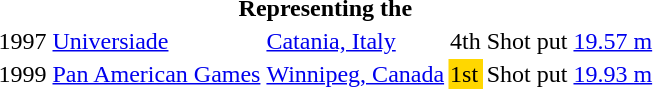<table>
<tr>
<th colspan="6">Representing the </th>
</tr>
<tr>
<td>1997</td>
<td><a href='#'>Universiade</a></td>
<td><a href='#'>Catania, Italy</a></td>
<td>4th</td>
<td>Shot put</td>
<td><a href='#'>19.57 m</a></td>
</tr>
<tr>
<td>1999</td>
<td><a href='#'>Pan American Games</a></td>
<td><a href='#'>Winnipeg, Canada</a></td>
<td bgcolor=gold>1st</td>
<td>Shot put</td>
<td><a href='#'>19.93 m</a></td>
</tr>
</table>
